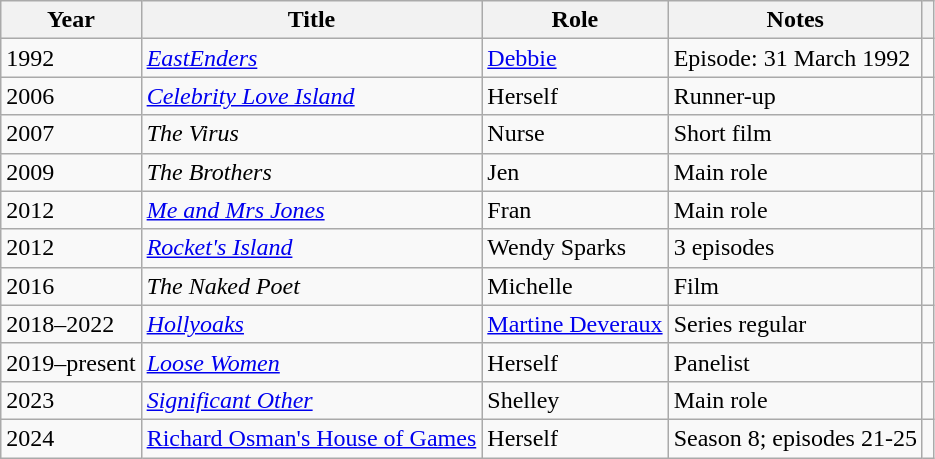<table class="wikitable">
<tr>
<th>Year</th>
<th>Title</th>
<th>Role</th>
<th>Notes</th>
<th></th>
</tr>
<tr>
<td>1992</td>
<td><em><a href='#'>EastEnders</a></em></td>
<td><a href='#'>Debbie</a></td>
<td>Episode: 31 March 1992</td>
<td></td>
</tr>
<tr>
<td>2006</td>
<td><em><a href='#'>Celebrity Love Island</a></em></td>
<td>Herself</td>
<td>Runner-up</td>
<td></td>
</tr>
<tr>
<td>2007</td>
<td><em>The Virus</em></td>
<td>Nurse</td>
<td>Short film</td>
<td></td>
</tr>
<tr>
<td>2009</td>
<td><em>The Brothers</em></td>
<td>Jen</td>
<td>Main role</td>
<td></td>
</tr>
<tr>
<td>2012</td>
<td><em><a href='#'>Me and Mrs Jones</a></em></td>
<td>Fran</td>
<td>Main role</td>
<td></td>
</tr>
<tr>
<td>2012</td>
<td><em><a href='#'>Rocket's Island</a></em></td>
<td>Wendy Sparks</td>
<td>3 episodes</td>
<td></td>
</tr>
<tr>
<td>2016</td>
<td><em>The Naked Poet</em></td>
<td>Michelle</td>
<td>Film</td>
<td></td>
</tr>
<tr>
<td>2018–2022</td>
<td><em><a href='#'>Hollyoaks</a></em></td>
<td><a href='#'>Martine Deveraux</a></td>
<td>Series regular</td>
<td></td>
</tr>
<tr>
<td>2019–present</td>
<td><em><a href='#'>Loose Women</a></em></td>
<td>Herself</td>
<td>Panelist</td>
<td></td>
</tr>
<tr>
<td>2023</td>
<td><em><a href='#'>Significant Other</a></em></td>
<td>Shelley</td>
<td>Main role</td>
<td></td>
</tr>
<tr>
<td>2024</td>
<td><a href='#'>Richard Osman's House of Games</a></td>
<td>Herself</td>
<td>Season 8; episodes 21-25</td>
<td></td>
</tr>
</table>
